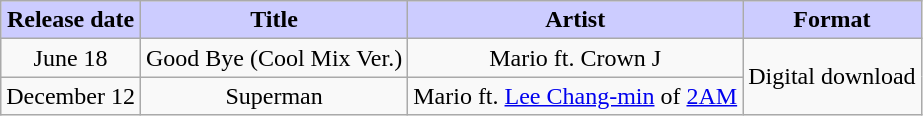<table class="wikitable" style="text-align:center">
<tr>
<th style="background:#CCF; width=20%;">Release date</th>
<th style="background:#CCF; width=25%;">Title</th>
<th style="background:#CCF; width=25%;">Artist</th>
<th style="background:#CCF; width=25%;">Format</th>
</tr>
<tr>
<td>June 18</td>
<td>Good Bye (Cool Mix Ver.)</td>
<td>Mario ft. Crown J</td>
<td rowspan="2">Digital download</td>
</tr>
<tr>
<td>December 12</td>
<td>Superman</td>
<td>Mario ft. <a href='#'>Lee Chang-min</a> of <a href='#'>2AM</a></td>
</tr>
</table>
